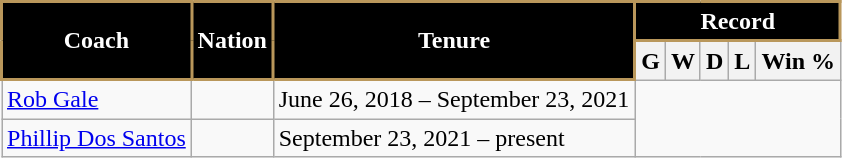<table class="wikitable" style="text-align:left">
<tr>
<th style="background:#000; color:#fff; border:2px solid #b9975b;" scope="col" rowspan="2">Coach</th>
<th style="background:#000; color:#fff; border:2px solid #b9975b;" scope="col" rowspan="2">Nation</th>
<th style="background:#000; color:#fff; border:2px solid #b9975b;" scope="col" rowspan="2">Tenure</th>
<th style="background:#000; color:#fff; border:2px solid #b9975b;" scope="col" colspan="6">Record</th>
</tr>
<tr>
<th>G</th>
<th>W</th>
<th>D</th>
<th>L</th>
<th>Win %</th>
</tr>
<tr>
<td><a href='#'>Rob Gale</a></td>
<td></td>
<td>June 26, 2018 – September 23, 2021<br></td>
</tr>
<tr>
<td><a href='#'>Phillip Dos Santos</a></td>
<td></td>
<td>September 23, 2021 – present<br></td>
</tr>
</table>
